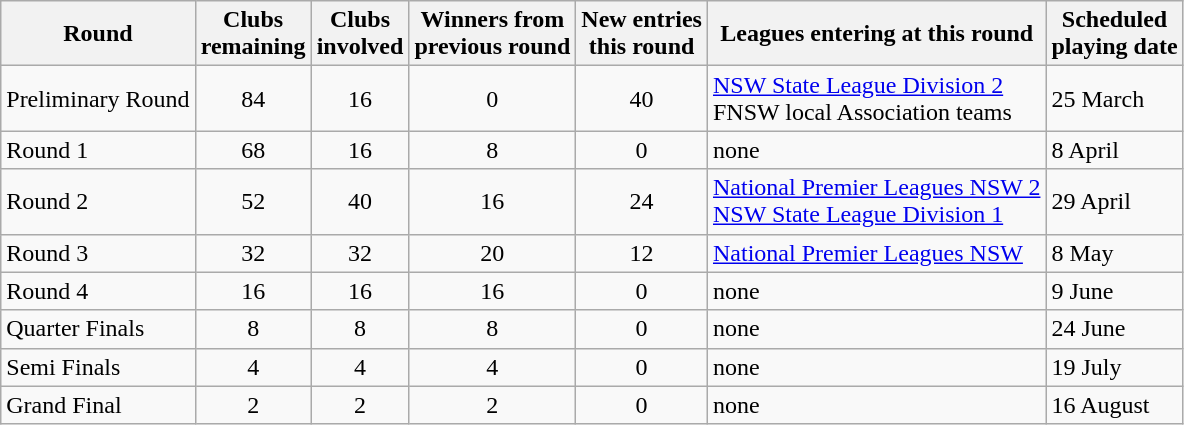<table class="wikitable">
<tr>
<th>Round</th>
<th>Clubs<br>remaining</th>
<th>Clubs<br>involved</th>
<th>Winners from<br>previous round</th>
<th>New entries<br>this round</th>
<th>Leagues entering at this round</th>
<th>Scheduled<br>playing date</th>
</tr>
<tr>
<td>Preliminary Round</td>
<td style="text-align:center">84</td>
<td style="text-align:center">16</td>
<td style="text-align:center">0</td>
<td style="text-align:center">40</td>
<td><a href='#'>NSW State League Division 2</a><br>FNSW local Association teams</td>
<td>25 March</td>
</tr>
<tr>
<td>Round 1</td>
<td style="text-align:center">68</td>
<td style="text-align:center">16</td>
<td style="text-align:center">8</td>
<td style="text-align:center">0</td>
<td>none</td>
<td>8 April</td>
</tr>
<tr>
<td>Round 2</td>
<td style="text-align:center">52</td>
<td style="text-align:center">40</td>
<td style="text-align:center">16</td>
<td style="text-align:center">24</td>
<td><a href='#'>National Premier Leagues NSW 2</a><br><a href='#'>NSW State League Division 1</a></td>
<td>29 April</td>
</tr>
<tr>
<td>Round 3</td>
<td style="text-align:center">32</td>
<td style="text-align:center">32</td>
<td style="text-align:center">20</td>
<td style="text-align:center">12</td>
<td><a href='#'>National Premier Leagues NSW</a></td>
<td>8 May</td>
</tr>
<tr>
<td>Round 4</td>
<td style="text-align:center">16</td>
<td style="text-align:center">16</td>
<td style="text-align:center">16</td>
<td style="text-align:center">0</td>
<td>none</td>
<td>9 June</td>
</tr>
<tr>
<td>Quarter Finals</td>
<td style="text-align:center">8</td>
<td style="text-align:center">8</td>
<td style="text-align:center">8</td>
<td style="text-align:center">0</td>
<td>none</td>
<td>24 June</td>
</tr>
<tr>
<td>Semi Finals</td>
<td style="text-align:center">4</td>
<td style="text-align:center">4</td>
<td style="text-align:center">4</td>
<td style="text-align:center">0</td>
<td>none</td>
<td>19 July</td>
</tr>
<tr>
<td>Grand Final</td>
<td style="text-align:center">2</td>
<td style="text-align:center">2</td>
<td style="text-align:center">2</td>
<td style="text-align:center">0</td>
<td>none</td>
<td>16 August</td>
</tr>
</table>
